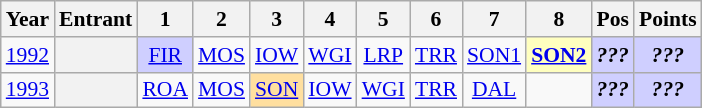<table class="wikitable" style="text-align:center; font-size:90%">
<tr>
<th>Year</th>
<th>Entrant</th>
<th>1</th>
<th>2</th>
<th>3</th>
<th>4</th>
<th>5</th>
<th>6</th>
<th>7</th>
<th>8</th>
<th>Pos</th>
<th>Points</th>
</tr>
<tr>
<td><a href='#'>1992</a></td>
<th></th>
<td style="background-color:#CFCFFF"><a href='#'>FIR</a><br></td>
<td><a href='#'>MOS</a></td>
<td><a href='#'>IOW</a></td>
<td><a href='#'>WGI</a></td>
<td><a href='#'>LRP</a></td>
<td><a href='#'>TRR</a></td>
<td><a href='#'>SON1</a></td>
<td style="background-color:#FFFFBF"><strong><a href='#'>SON2</a></strong><br></td>
<td style="background-color:#CFCFFF"><strong><em>???</em></strong></td>
<td style="background-color:#CFCFFF"><strong><em>???</em></strong></td>
</tr>
<tr>
<td><a href='#'>1993</a></td>
<th></th>
<td><a href='#'>ROA</a></td>
<td><a href='#'>MOS</a></td>
<td style="background-color:#FFDF9F"><a href='#'>SON</a><br></td>
<td><a href='#'>IOW</a></td>
<td><a href='#'>WGI</a></td>
<td><a href='#'>TRR</a></td>
<td><a href='#'>DAL</a></td>
<td></td>
<td style="background-color:#CFCFFF"><strong><em>???</em></strong></td>
<td style="background-color:#CFCFFF"><strong><em>???</em></strong></td>
</tr>
</table>
